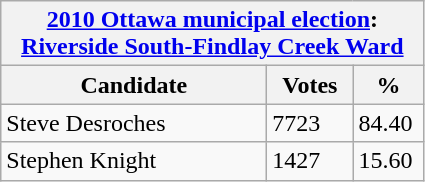<table class="wikitable">
<tr>
<th colspan="3"><a href='#'>2010 Ottawa municipal election</a>: <a href='#'>Riverside South-Findlay Creek Ward</a></th>
</tr>
<tr>
<th style="width: 170px">Candidate</th>
<th style="width: 50px">Votes</th>
<th style="width: 40px">%</th>
</tr>
<tr>
<td>Steve Desroches</td>
<td>7723</td>
<td>84.40</td>
</tr>
<tr>
<td>Stephen Knight</td>
<td>1427</td>
<td>15.60</td>
</tr>
</table>
